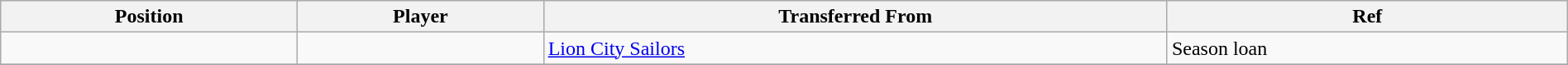<table class="wikitable sortable" style="width:100%; text-align:center; font-size:100%; text-align:left;">
<tr>
<th><strong>Position</strong></th>
<th><strong>Player</strong></th>
<th><strong>Transferred From</strong></th>
<th><strong>Ref</strong></th>
</tr>
<tr>
<td></td>
<td></td>
<td> <a href='#'>Lion City Sailors</a></td>
<td>Season loan </td>
</tr>
<tr>
</tr>
</table>
